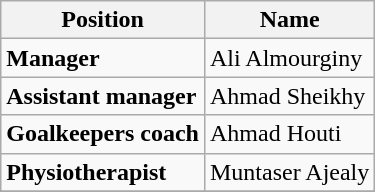<table class="wikitable">
<tr>
<th>Position</th>
<th>Name</th>
</tr>
<tr>
<td><strong>Manager</strong></td>
<td> Ali Almourginy</td>
</tr>
<tr>
<td><strong>Assistant manager</strong></td>
<td> Ahmad Sheikhy</td>
</tr>
<tr>
<td><strong>Goalkeepers coach</strong></td>
<td> Ahmad Houti</td>
</tr>
<tr>
<td><strong>Physiotherapist</strong></td>
<td> Muntaser Ajealy</td>
</tr>
<tr>
</tr>
</table>
